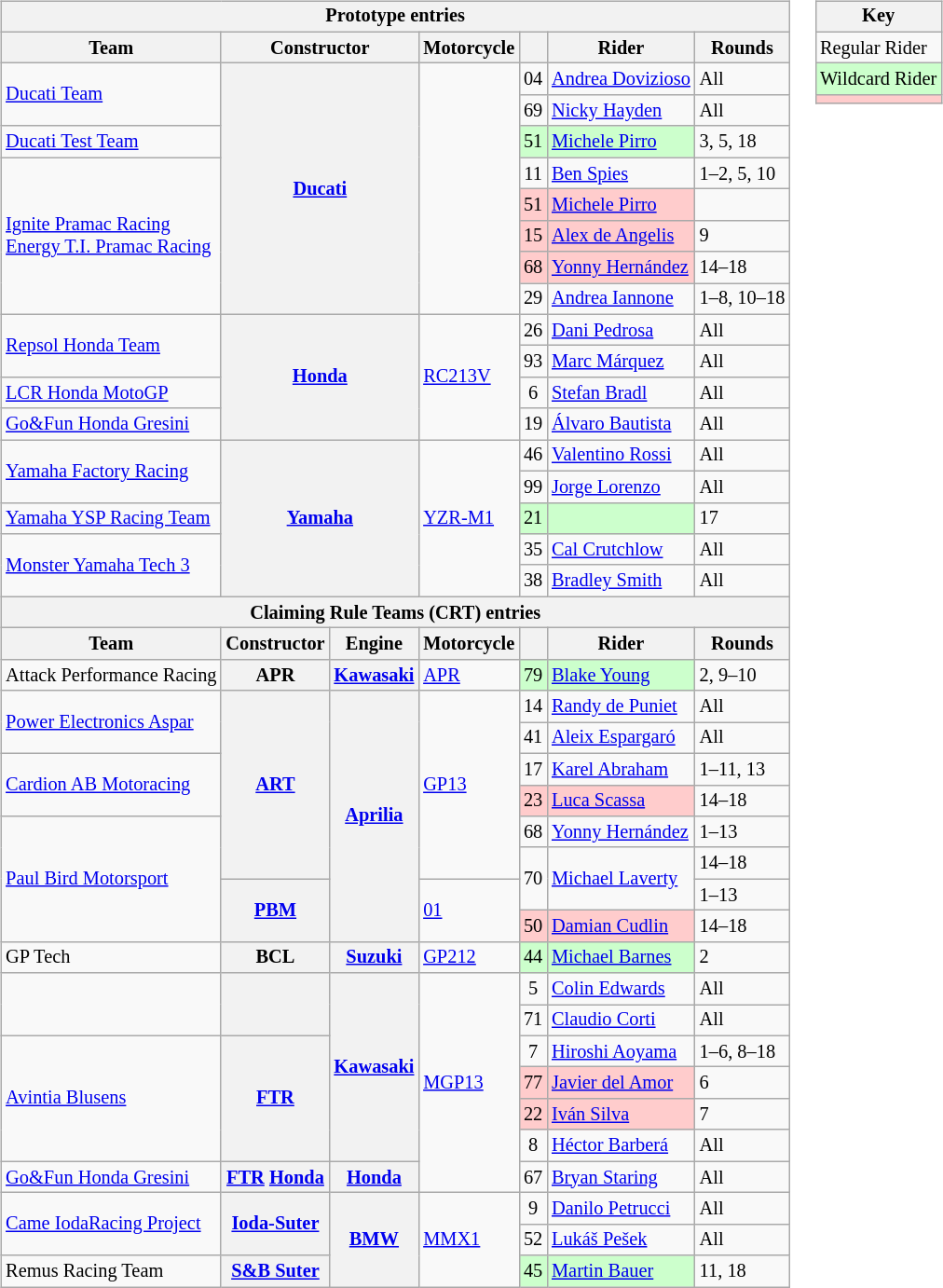<table>
<tr>
<td><br><table class="wikitable" style="font-size: 85%;">
<tr>
<th colspan=7>Prototype entries</th>
</tr>
<tr>
<th>Team</th>
<th colspan=2>Constructor</th>
<th>Motorcycle</th>
<th></th>
<th>Rider</th>
<th>Rounds</th>
</tr>
<tr>
<td rowspan=2> <a href='#'>Ducati Team</a></td>
<th rowspan=8 colspan=2><a href='#'>Ducati</a></th>
<td rowspan=8></td>
<td style="text-align:center;">04</td>
<td> <a href='#'>Andrea Dovizioso</a></td>
<td>All</td>
</tr>
<tr>
<td style="text-align:center;">69</td>
<td> <a href='#'>Nicky Hayden</a></td>
<td>All</td>
</tr>
<tr>
<td> <a href='#'>Ducati Test Team</a></td>
<td style="background:#cfc; text-align:center;">51</td>
<td style="background:#cfc;"> <a href='#'>Michele Pirro</a></td>
<td>3, 5, 18</td>
</tr>
<tr>
<td rowspan=5> <a href='#'>Ignite Pramac Racing</a><br> <a href='#'>Energy T.I. Pramac Racing</a></td>
<td style="text-align:center;">11</td>
<td> <a href='#'>Ben Spies</a></td>
<td>1–2, 5, 10</td>
</tr>
<tr>
<td style="background:#fcc; text-align:center;">51</td>
<td style="background:#fcc;"> <a href='#'>Michele Pirro</a></td>
<td></td>
</tr>
<tr>
<td style="background:#fcc; text-align:center;">15</td>
<td style="background:#fcc;"> <a href='#'>Alex de Angelis</a></td>
<td>9</td>
</tr>
<tr>
<td style="background:#fcc; text-align:center;">68</td>
<td style="background:#fcc;"> <a href='#'>Yonny Hernández</a></td>
<td>14–18</td>
</tr>
<tr>
<td style="text-align:center;">29</td>
<td> <a href='#'>Andrea Iannone</a></td>
<td>1–8, 10–18</td>
</tr>
<tr>
<td rowspan=2> <a href='#'>Repsol Honda Team</a></td>
<th rowspan=4 colspan=2><a href='#'>Honda</a></th>
<td rowspan=4><a href='#'>RC213V</a></td>
<td style="text-align:center;">26</td>
<td> <a href='#'>Dani Pedrosa</a></td>
<td>All</td>
</tr>
<tr>
<td style="text-align:center;">93</td>
<td> <a href='#'>Marc Márquez</a></td>
<td>All</td>
</tr>
<tr>
<td> <a href='#'>LCR Honda MotoGP</a></td>
<td style="text-align:center;">6</td>
<td> <a href='#'>Stefan Bradl</a></td>
<td>All</td>
</tr>
<tr>
<td> <a href='#'>Go&Fun Honda Gresini</a></td>
<td style="text-align:center;">19</td>
<td> <a href='#'>Álvaro Bautista</a></td>
<td>All</td>
</tr>
<tr>
<td rowspan=2> <a href='#'>Yamaha Factory Racing</a></td>
<th rowspan=5 colspan=2><a href='#'>Yamaha</a></th>
<td rowspan=5><a href='#'>YZR-M1</a></td>
<td style="text-align:center;">46</td>
<td> <a href='#'>Valentino Rossi</a></td>
<td>All</td>
</tr>
<tr>
<td style="text-align:center;">99</td>
<td> <a href='#'>Jorge Lorenzo</a></td>
<td>All</td>
</tr>
<tr>
<td> <a href='#'>Yamaha YSP Racing Team</a></td>
<td style="background:#cfc; text-align:center;">21</td>
<td style="background:#cfc;"></td>
<td>17</td>
</tr>
<tr>
<td rowspan=2> <a href='#'>Monster Yamaha Tech 3</a></td>
<td style="text-align:center;">35</td>
<td> <a href='#'>Cal Crutchlow</a></td>
<td>All</td>
</tr>
<tr>
<td style="text-align:center;">38</td>
<td> <a href='#'>Bradley Smith</a></td>
<td>All</td>
</tr>
<tr>
<th colspan=7>Claiming Rule Teams (CRT) entries</th>
</tr>
<tr>
<th>Team</th>
<th>Constructor</th>
<th>Engine</th>
<th>Motorcycle</th>
<th></th>
<th>Rider</th>
<th>Rounds</th>
</tr>
<tr>
<td> Attack Performance Racing</td>
<th>APR</th>
<th><a href='#'>Kawasaki</a></th>
<td><a href='#'>APR</a></td>
<td style="background:#cfc; text-align:center;">79</td>
<td style="background:#cfc;"> <a href='#'>Blake Young</a></td>
<td>2, 9–10</td>
</tr>
<tr>
<td rowspan=2> <a href='#'>Power Electronics Aspar</a></td>
<th rowspan=6><a href='#'>ART</a></th>
<th rowspan=8><a href='#'>Aprilia</a></th>
<td rowspan=6><a href='#'>GP13</a></td>
<td style="text-align:center;">14</td>
<td> <a href='#'>Randy de Puniet</a></td>
<td>All</td>
</tr>
<tr>
<td style="text-align:center;">41</td>
<td> <a href='#'>Aleix Espargaró</a></td>
<td>All</td>
</tr>
<tr>
<td rowspan=2> <a href='#'>Cardion AB Motoracing</a></td>
<td style="text-align:center;">17</td>
<td> <a href='#'>Karel Abraham</a></td>
<td>1–11, 13</td>
</tr>
<tr>
<td style="background:#fcc; text-align:center;">23</td>
<td style="background:#fcc;"> <a href='#'>Luca Scassa</a></td>
<td>14–18</td>
</tr>
<tr>
<td rowspan=4> <a href='#'>Paul Bird Motorsport</a></td>
<td style="text-align:center;">68</td>
<td> <a href='#'>Yonny Hernández</a></td>
<td>1–13</td>
</tr>
<tr>
<td style="text-align:center;" rowspan="2">70</td>
<td rowspan=2> <a href='#'>Michael Laverty</a></td>
<td>14–18</td>
</tr>
<tr>
<th rowspan=2><a href='#'>PBM</a></th>
<td rowspan=2><a href='#'>01</a></td>
<td>1–13</td>
</tr>
<tr>
<td style="background:#fcc; text-align:center;">50</td>
<td style="background:#fcc;"> <a href='#'>Damian Cudlin</a></td>
<td>14–18</td>
</tr>
<tr>
<td> GP Tech</td>
<th>BCL</th>
<th><a href='#'>Suzuki</a></th>
<td><a href='#'>GP212</a></td>
<td style="background:#cfc; text-align:center;">44</td>
<td style="background:#cfc;"> <a href='#'>Michael Barnes</a></td>
<td>2</td>
</tr>
<tr>
<td rowspan=2></td>
<th rowspan=2></th>
<th rowspan=6><a href='#'>Kawasaki</a></th>
<td rowspan=7><a href='#'>MGP13</a></td>
<td style="text-align:center;">5</td>
<td> <a href='#'>Colin Edwards</a></td>
<td>All</td>
</tr>
<tr>
<td style="text-align:center;">71</td>
<td> <a href='#'>Claudio Corti</a></td>
<td>All</td>
</tr>
<tr>
<td rowspan=4> <a href='#'>Avintia Blusens</a></td>
<th rowspan=4><a href='#'>FTR</a></th>
<td style="text-align:center;">7</td>
<td> <a href='#'>Hiroshi Aoyama</a></td>
<td>1–6, 8–18</td>
</tr>
<tr>
<td style="background:#fcc; text-align:center;">77</td>
<td style="background:#fcc;"> <a href='#'>Javier del Amor</a></td>
<td>6</td>
</tr>
<tr>
<td style="background:#fcc; text-align:center;">22</td>
<td style="background:#fcc;"> <a href='#'>Iván Silva</a></td>
<td>7</td>
</tr>
<tr>
<td style="text-align:center;">8</td>
<td> <a href='#'>Héctor Barberá</a></td>
<td>All</td>
</tr>
<tr>
<td> <a href='#'>Go&Fun Honda Gresini</a></td>
<th><a href='#'>FTR</a> <a href='#'>Honda</a></th>
<th><a href='#'>Honda</a></th>
<td style="text-align:center;">67</td>
<td> <a href='#'>Bryan Staring</a></td>
<td>All</td>
</tr>
<tr>
<td rowspan=2> <a href='#'>Came IodaRacing Project</a></td>
<th rowspan=2><a href='#'>Ioda-Suter</a></th>
<th rowspan=3><a href='#'>BMW</a></th>
<td rowspan=3><a href='#'>MMX1</a></td>
<td style="text-align:center;">9</td>
<td> <a href='#'>Danilo Petrucci</a></td>
<td>All</td>
</tr>
<tr>
<td style="text-align:center;">52</td>
<td> <a href='#'>Lukáš Pešek</a></td>
<td>All</td>
</tr>
<tr>
<td> Remus Racing Team</td>
<th><a href='#'>S&B Suter</a></th>
<td style="background:#cfc; text-align:center;">45</td>
<td style="background:#cfc;"> <a href='#'>Martin Bauer</a></td>
<td>11, 18</td>
</tr>
</table>
</td>
<td valign="top"><br><table class="wikitable" style="font-size: 85%;">
<tr>
<th colspan=2>Key</th>
</tr>
<tr>
<td>Regular Rider</td>
</tr>
<tr style="background:#cfc;">
<td>Wildcard Rider</td>
</tr>
<tr style="background:#fcc;">
<td></td>
</tr>
</table>
</td>
</tr>
</table>
